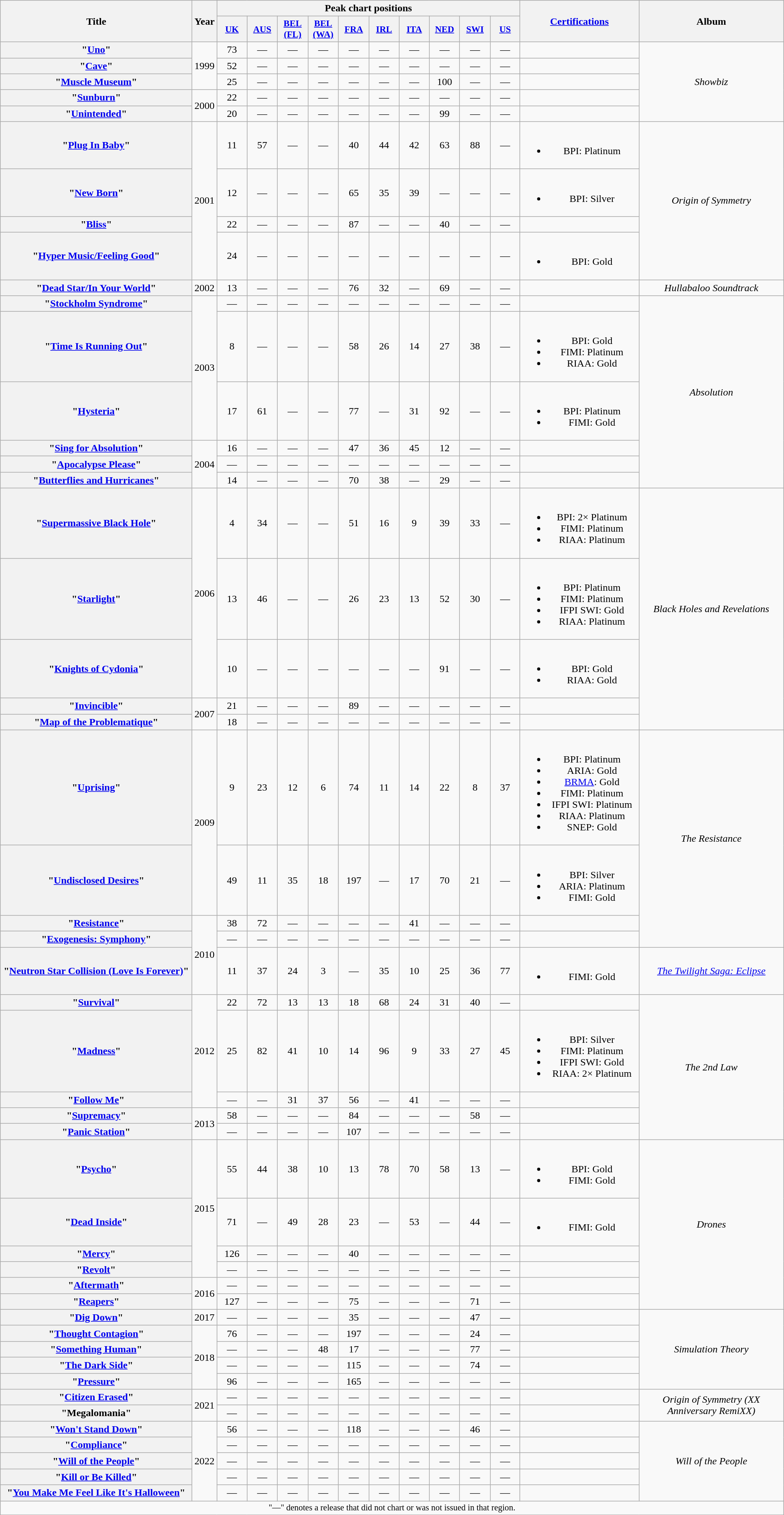<table class="wikitable plainrowheaders" style="text-align:center;">
<tr>
<th scope="col" rowspan="2" style="width:20em;">Title</th>
<th scope="col" rowspan="2">Year</th>
<th colspan="10" scope="col">Peak chart positions</th>
<th scope="col" rowspan="2" style="width:12em;"><a href='#'>Certifications</a></th>
<th scope="col" rowspan="2" style="width:15em;">Album</th>
</tr>
<tr>
<th scope="col" style="width:3em;font-size:90%;"><a href='#'>UK</a><br></th>
<th scope="col" style="width:3em;font-size:90%;"><a href='#'>AUS</a><br></th>
<th scope="col" style="width:3em;font-size:90%;"><a href='#'>BEL<br>(FL)</a><br></th>
<th scope="col" style="width:3em;font-size:90%;"><a href='#'>BEL<br>(WA)</a><br></th>
<th scope="col" style="width:3em;font-size:90%;"><a href='#'>FRA</a><br></th>
<th scope="col" style="width:3em;font-size:90%;"><a href='#'>IRL</a><br></th>
<th scope="col" style="width:3em;font-size:90%;"><a href='#'>ITA</a><br></th>
<th scope="col" style="width:3em;font-size:90%;"><a href='#'>NED</a><br></th>
<th scope="col" style="width:3em;font-size:90%;"><a href='#'>SWI</a><br></th>
<th scope="col" style="width:3em;font-size:90%;"><a href='#'>US</a><br></th>
</tr>
<tr>
<th scope="row">"<a href='#'>Uno</a>"</th>
<td rowspan="3">1999</td>
<td>73</td>
<td>—</td>
<td>—</td>
<td>—</td>
<td>—</td>
<td>—</td>
<td>—</td>
<td>—</td>
<td>—</td>
<td>—</td>
<td></td>
<td rowspan="5"><em>Showbiz</em></td>
</tr>
<tr>
<th scope="row">"<a href='#'>Cave</a>"</th>
<td>52</td>
<td>—</td>
<td>—</td>
<td>—</td>
<td>—</td>
<td>—</td>
<td>—</td>
<td>—</td>
<td>—</td>
<td>—</td>
<td></td>
</tr>
<tr>
<th scope="row">"<a href='#'>Muscle Museum</a>"</th>
<td>25</td>
<td>—</td>
<td>—</td>
<td>—</td>
<td>—</td>
<td>—</td>
<td>—</td>
<td>100</td>
<td>—</td>
<td>—</td>
<td></td>
</tr>
<tr>
<th scope="row">"<a href='#'>Sunburn</a>"</th>
<td rowspan="2">2000</td>
<td>22</td>
<td>—</td>
<td>—</td>
<td>—</td>
<td>—</td>
<td>—</td>
<td>—</td>
<td>—</td>
<td>—</td>
<td>—</td>
<td></td>
</tr>
<tr>
<th scope="row">"<a href='#'>Unintended</a>"</th>
<td>20</td>
<td>—</td>
<td>—</td>
<td>—</td>
<td>—</td>
<td>—</td>
<td>—</td>
<td>99</td>
<td>—</td>
<td>—</td>
<td></td>
</tr>
<tr>
<th scope="row">"<a href='#'>Plug In Baby</a>"</th>
<td rowspan="4">2001</td>
<td>11</td>
<td>57</td>
<td>—</td>
<td>—</td>
<td>40</td>
<td>44</td>
<td>42</td>
<td>63</td>
<td>88</td>
<td>—</td>
<td><br><ul><li>BPI: Platinum</li></ul></td>
<td rowspan="4"><em>Origin of Symmetry</em></td>
</tr>
<tr>
<th scope="row">"<a href='#'>New Born</a>"</th>
<td>12</td>
<td>—</td>
<td>—</td>
<td>—</td>
<td>65</td>
<td>35</td>
<td>39</td>
<td>—</td>
<td>—</td>
<td>—</td>
<td><br><ul><li>BPI: Silver</li></ul></td>
</tr>
<tr>
<th scope="row">"<a href='#'>Bliss</a>"</th>
<td>22</td>
<td>—</td>
<td>—</td>
<td>—</td>
<td>87</td>
<td>—</td>
<td>—</td>
<td>40</td>
<td>—</td>
<td>—</td>
<td></td>
</tr>
<tr>
<th scope="row">"<a href='#'>Hyper Music/Feeling Good</a>"</th>
<td>24</td>
<td>—</td>
<td>—</td>
<td>—</td>
<td>—</td>
<td>—</td>
<td>—</td>
<td>—</td>
<td>—</td>
<td>—</td>
<td><br><ul><li>BPI: Gold</li></ul></td>
</tr>
<tr>
<th scope="row">"<a href='#'>Dead Star/In Your World</a>"</th>
<td>2002</td>
<td>13</td>
<td>—</td>
<td>—</td>
<td>—</td>
<td>76</td>
<td>32</td>
<td>—</td>
<td>69</td>
<td>—</td>
<td>—</td>
<td></td>
<td><em>Hullabaloo Soundtrack</em></td>
</tr>
<tr>
<th scope="row">"<a href='#'>Stockholm Syndrome</a>"</th>
<td rowspan="3">2003</td>
<td>—</td>
<td>—</td>
<td>—</td>
<td>—</td>
<td>—</td>
<td>—</td>
<td>—</td>
<td>—</td>
<td>—</td>
<td>—</td>
<td></td>
<td rowspan="6"><em>Absolution</em></td>
</tr>
<tr>
<th scope="row">"<a href='#'>Time Is Running Out</a>"</th>
<td>8</td>
<td>—</td>
<td>—</td>
<td>—</td>
<td>58</td>
<td>26</td>
<td>14</td>
<td>27</td>
<td>38</td>
<td>—</td>
<td><br><ul><li>BPI: Gold</li><li>FIMI: Platinum</li><li>RIAA: Gold</li></ul></td>
</tr>
<tr>
<th scope="row">"<a href='#'>Hysteria</a>"</th>
<td>17</td>
<td>61</td>
<td>—</td>
<td>—</td>
<td>77</td>
<td>—</td>
<td>31</td>
<td>92</td>
<td>—</td>
<td>—</td>
<td><br><ul><li>BPI: Platinum</li><li>FIMI: Gold</li></ul></td>
</tr>
<tr>
<th scope="row">"<a href='#'>Sing for Absolution</a>"</th>
<td rowspan="3">2004</td>
<td>16</td>
<td>—</td>
<td>—</td>
<td>—</td>
<td>47</td>
<td>36</td>
<td>45</td>
<td>12</td>
<td>—</td>
<td>—</td>
<td></td>
</tr>
<tr>
<th scope="row">"<a href='#'>Apocalypse Please</a>"</th>
<td>—</td>
<td>—</td>
<td>—</td>
<td>—</td>
<td>—</td>
<td>—</td>
<td>—</td>
<td>—</td>
<td>—</td>
<td>—</td>
<td></td>
</tr>
<tr>
<th scope="row">"<a href='#'>Butterflies and Hurricanes</a>"</th>
<td>14</td>
<td>—</td>
<td>—</td>
<td>—</td>
<td>70</td>
<td>38</td>
<td>—</td>
<td>29</td>
<td>—</td>
<td>—</td>
<td></td>
</tr>
<tr>
<th scope="row">"<a href='#'>Supermassive Black Hole</a>"</th>
<td rowspan="3">2006</td>
<td>4</td>
<td>34</td>
<td>—</td>
<td>—</td>
<td>51</td>
<td>16</td>
<td>9</td>
<td>39</td>
<td>33</td>
<td>—</td>
<td><br><ul><li>BPI: 2× Platinum</li><li>FIMI: Platinum</li><li>RIAA: Platinum</li></ul></td>
<td rowspan="5"><em>Black Holes and Revelations</em></td>
</tr>
<tr>
<th scope="row">"<a href='#'>Starlight</a>"</th>
<td>13</td>
<td>46</td>
<td>—</td>
<td>—</td>
<td>26</td>
<td>23</td>
<td>13</td>
<td>52</td>
<td>30</td>
<td>—</td>
<td><br><ul><li>BPI: Platinum</li><li>FIMI: Platinum</li><li>IFPI SWI: Gold</li><li>RIAA: Platinum</li></ul></td>
</tr>
<tr>
<th scope="row">"<a href='#'>Knights of Cydonia</a>"</th>
<td>10</td>
<td>—</td>
<td>—</td>
<td>—</td>
<td>—</td>
<td>—</td>
<td>—</td>
<td>91</td>
<td>—</td>
<td>—</td>
<td><br><ul><li>BPI: Gold</li><li>RIAA: Gold</li></ul></td>
</tr>
<tr>
<th scope="row">"<a href='#'>Invincible</a>"</th>
<td rowspan="2">2007</td>
<td>21</td>
<td>—</td>
<td>—</td>
<td>—</td>
<td>89</td>
<td>—</td>
<td>—</td>
<td>—</td>
<td>—</td>
<td>—</td>
<td></td>
</tr>
<tr>
<th scope="row">"<a href='#'>Map of the Problematique</a>"</th>
<td>18</td>
<td>—</td>
<td>—</td>
<td>—</td>
<td>—</td>
<td>—</td>
<td>—</td>
<td>—</td>
<td>—</td>
<td>—</td>
<td></td>
</tr>
<tr>
<th scope="row">"<a href='#'>Uprising</a>"</th>
<td rowspan="2">2009</td>
<td>9</td>
<td>23</td>
<td>12</td>
<td>6</td>
<td>74</td>
<td>11</td>
<td>14</td>
<td>22</td>
<td>8</td>
<td>37</td>
<td><br><ul><li>BPI: Platinum</li><li>ARIA: Gold</li><li><a href='#'>BRMA</a>: Gold</li><li>FIMI: Platinum</li><li>IFPI SWI: Platinum</li><li>RIAA: Platinum</li><li>SNEP: Gold</li></ul></td>
<td rowspan="4"><em>The Resistance</em></td>
</tr>
<tr>
<th scope="row">"<a href='#'>Undisclosed Desires</a>"</th>
<td>49</td>
<td>11</td>
<td>35</td>
<td>18</td>
<td>197</td>
<td>—</td>
<td>17</td>
<td>70</td>
<td>21</td>
<td>—</td>
<td><br><ul><li>BPI: Silver</li><li>ARIA: Platinum</li><li>FIMI: Gold</li></ul></td>
</tr>
<tr>
<th scope="row">"<a href='#'>Resistance</a>"</th>
<td rowspan="3">2010</td>
<td>38</td>
<td>72</td>
<td>—</td>
<td>—</td>
<td>—</td>
<td>—</td>
<td>41</td>
<td>—</td>
<td>—</td>
<td>—</td>
<td></td>
</tr>
<tr>
<th scope="row">"<a href='#'>Exogenesis: Symphony</a>"</th>
<td>—</td>
<td>—</td>
<td>—</td>
<td>—</td>
<td>—</td>
<td>—</td>
<td>—</td>
<td>—</td>
<td>—</td>
<td>—</td>
<td></td>
</tr>
<tr>
<th scope="row">"<a href='#'>Neutron Star Collision (Love Is Forever)</a>"</th>
<td>11</td>
<td>37</td>
<td>24</td>
<td>3</td>
<td>—</td>
<td>35</td>
<td>10</td>
<td>25</td>
<td>36</td>
<td>77</td>
<td><br><ul><li>FIMI: Gold</li></ul></td>
<td><em><a href='#'>The Twilight Saga: Eclipse</a></em></td>
</tr>
<tr>
<th scope="row">"<a href='#'>Survival</a>"</th>
<td rowspan="3">2012</td>
<td>22</td>
<td>72</td>
<td>13</td>
<td>13</td>
<td>18</td>
<td>68</td>
<td>24</td>
<td>31</td>
<td>40</td>
<td>—</td>
<td></td>
<td rowspan="5"><em>The 2nd Law</em></td>
</tr>
<tr>
<th scope="row">"<a href='#'>Madness</a>"</th>
<td>25</td>
<td>82</td>
<td>41</td>
<td>10</td>
<td>14</td>
<td>96</td>
<td>9</td>
<td>33</td>
<td>27</td>
<td>45</td>
<td><br><ul><li>BPI: Silver</li><li>FIMI: Platinum</li><li>IFPI SWI: Gold</li><li>RIAA: 2× Platinum</li></ul></td>
</tr>
<tr>
<th scope="row">"<a href='#'>Follow Me</a>"</th>
<td>—</td>
<td>—</td>
<td>31</td>
<td>37</td>
<td>56</td>
<td>—</td>
<td>41</td>
<td>—</td>
<td>—</td>
<td>—</td>
<td></td>
</tr>
<tr>
<th scope="row">"<a href='#'>Supremacy</a>"</th>
<td rowspan="2">2013</td>
<td>58</td>
<td>—</td>
<td>—</td>
<td>—</td>
<td>84</td>
<td>—</td>
<td>—</td>
<td>—</td>
<td>58</td>
<td>—</td>
<td></td>
</tr>
<tr>
<th scope="row">"<a href='#'>Panic Station</a>"</th>
<td>—</td>
<td>—</td>
<td>—</td>
<td>—</td>
<td>107</td>
<td>—</td>
<td>—</td>
<td>—</td>
<td>—</td>
<td>—</td>
<td></td>
</tr>
<tr>
<th scope="row">"<a href='#'>Psycho</a>"</th>
<td rowspan="4">2015</td>
<td>55</td>
<td>44</td>
<td>38</td>
<td>10</td>
<td>13</td>
<td>78</td>
<td>70</td>
<td>58</td>
<td>13</td>
<td>—</td>
<td><br><ul><li>BPI: Gold</li><li>FIMI: Gold</li></ul></td>
<td rowspan="6"><em>Drones</em></td>
</tr>
<tr>
<th scope="row">"<a href='#'>Dead Inside</a>"</th>
<td>71</td>
<td>—</td>
<td>49</td>
<td>28</td>
<td>23</td>
<td>—</td>
<td>53</td>
<td>—</td>
<td>44</td>
<td>—</td>
<td><br><ul><li>FIMI: Gold</li></ul></td>
</tr>
<tr>
<th scope="row">"<a href='#'>Mercy</a>"</th>
<td>126</td>
<td>—</td>
<td>—</td>
<td>—</td>
<td>40</td>
<td>—</td>
<td>—</td>
<td>—</td>
<td>—</td>
<td>—</td>
<td></td>
</tr>
<tr>
<th scope="row">"<a href='#'>Revolt</a>"</th>
<td>—</td>
<td>—</td>
<td>—</td>
<td>—</td>
<td>—</td>
<td>—</td>
<td>—</td>
<td>—</td>
<td>—</td>
<td>—</td>
<td></td>
</tr>
<tr>
<th scope="row">"<a href='#'>Aftermath</a>"</th>
<td rowspan="2">2016</td>
<td>—</td>
<td>—</td>
<td>—</td>
<td>—</td>
<td>—</td>
<td>—</td>
<td>—</td>
<td>—</td>
<td>—</td>
<td>—</td>
<td></td>
</tr>
<tr>
<th scope="row">"<a href='#'>Reapers</a>"</th>
<td>127</td>
<td>—</td>
<td>—</td>
<td>—</td>
<td>75</td>
<td>—</td>
<td>—</td>
<td>—</td>
<td>71</td>
<td>—</td>
<td></td>
</tr>
<tr>
<th scope="row">"<a href='#'>Dig Down</a>"</th>
<td>2017</td>
<td>—</td>
<td>—</td>
<td>—</td>
<td>—</td>
<td>35</td>
<td>—</td>
<td>—</td>
<td>—</td>
<td>47</td>
<td>—</td>
<td></td>
<td rowspan="5"><em>Simulation Theory</em></td>
</tr>
<tr>
<th scope="row">"<a href='#'>Thought Contagion</a>"</th>
<td rowspan="4">2018</td>
<td>76</td>
<td>—</td>
<td>—</td>
<td>—</td>
<td>197</td>
<td>—</td>
<td>—</td>
<td>—</td>
<td>24</td>
<td>—</td>
<td></td>
</tr>
<tr>
<th scope="row">"<a href='#'>Something Human</a>"</th>
<td>—</td>
<td>—</td>
<td>—</td>
<td>48</td>
<td>17</td>
<td>—</td>
<td>—</td>
<td>—</td>
<td>77</td>
<td>—</td>
<td></td>
</tr>
<tr>
<th scope="row">"<a href='#'>The Dark Side</a>"</th>
<td>—</td>
<td>—</td>
<td>—</td>
<td>—</td>
<td>115</td>
<td>—</td>
<td>—</td>
<td>—</td>
<td>74</td>
<td>—</td>
<td></td>
</tr>
<tr>
<th scope="row">"<a href='#'>Pressure</a>"</th>
<td>96</td>
<td>—</td>
<td>—</td>
<td>—</td>
<td>165</td>
<td>—</td>
<td>—</td>
<td>—</td>
<td>—</td>
<td>—</td>
<td></td>
</tr>
<tr>
<th scope="row">"<a href='#'>Citizen Erased</a>" </th>
<td rowspan="2">2021</td>
<td>—</td>
<td>—</td>
<td>—</td>
<td>—</td>
<td>—</td>
<td>—</td>
<td>—</td>
<td>—</td>
<td>—</td>
<td>—</td>
<td></td>
<td rowspan="2"><em>Origin of Symmetry (XX Anniversary RemiXX)</em></td>
</tr>
<tr>
<th scope="row">"Megalomania" </th>
<td>—</td>
<td>—</td>
<td>—</td>
<td>—</td>
<td>—</td>
<td>—</td>
<td>—</td>
<td>—</td>
<td>—</td>
<td>—</td>
</tr>
<tr>
<th scope="row">"<a href='#'>Won't Stand Down</a>"</th>
<td rowspan="5">2022</td>
<td>56</td>
<td>—</td>
<td>—</td>
<td>—</td>
<td>118</td>
<td>—</td>
<td>—</td>
<td>—</td>
<td>46</td>
<td>—</td>
<td></td>
<td rowspan="5"><em>Will of the People</em></td>
</tr>
<tr>
<th scope="row">"<a href='#'>Compliance</a>"</th>
<td>—</td>
<td>—</td>
<td>—</td>
<td>—</td>
<td>—</td>
<td>—</td>
<td>—</td>
<td>—</td>
<td>—</td>
<td>—</td>
<td></td>
</tr>
<tr>
<th scope="row">"<a href='#'>Will of the People</a>"</th>
<td>—</td>
<td>—</td>
<td>—</td>
<td>—</td>
<td>—</td>
<td>—</td>
<td>—</td>
<td>—</td>
<td>—</td>
<td>—</td>
<td></td>
</tr>
<tr>
<th scope="row">"<a href='#'>Kill or Be Killed</a>"</th>
<td>—</td>
<td>—</td>
<td>—</td>
<td>—</td>
<td>—</td>
<td>—</td>
<td>—</td>
<td>—</td>
<td>—</td>
<td>—</td>
<td></td>
</tr>
<tr>
<th scope="row">"<a href='#'>You Make Me Feel Like It's Halloween</a>"</th>
<td>—</td>
<td>—</td>
<td>—</td>
<td>—</td>
<td>—</td>
<td>—</td>
<td>—</td>
<td>—</td>
<td>—</td>
<td>—</td>
<td></td>
</tr>
<tr>
<td colspan="15" align="center" style="font-size: 85%">"—" denotes a release that did not chart or was not issued in that region.</td>
</tr>
</table>
